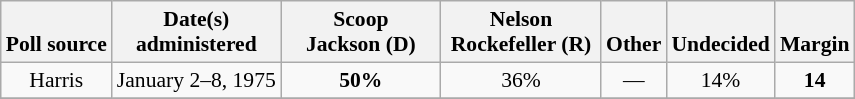<table class="wikitable sortable" style="text-align:center;font-size:90%;line-height:17px">
<tr valign= bottom>
<th>Poll source</th>
<th>Date(s)<br>administered</th>
<th class="unsortable" style="width:100px;">Scoop<br>Jackson (D)</th>
<th class="unsortable" style="width:100px;">Nelson<br>Rockefeller (R)</th>
<th class="unsortable">Other</th>
<th class="unsortable">Undecided</th>
<th>Margin</th>
</tr>
<tr>
<td align="center">Harris</td>
<td>January 2–8, 1975</td>
<td><strong>50%</strong></td>
<td align="center">36%</td>
<td align="center">—</td>
<td align="center">14%</td>
<td><strong>14</strong></td>
</tr>
<tr>
</tr>
</table>
